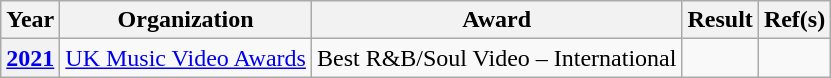<table class="wikitable plainrowheaders">
<tr align=center>
<th scope="col">Year</th>
<th scope="col">Organization</th>
<th scope="col">Award</th>
<th scope="col">Result</th>
<th scope="col">Ref(s)</th>
</tr>
<tr>
<th scope="row"><a href='#'>2021</a></th>
<td><a href='#'>UK Music Video Awards</a></td>
<td>Best R&B/Soul Video – International</td>
<td></td>
<td style="text-align:center;"></td>
</tr>
</table>
